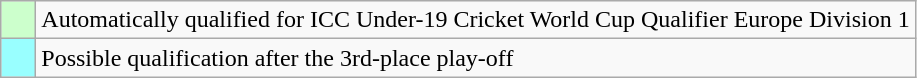<table class="wikitable">
<tr>
<td style="background: #cfc;">    </td>
<td>Automatically qualified for ICC Under-19 Cricket World Cup Qualifier Europe Division 1</td>
</tr>
<tr>
<td style="background: #9ff;">    </td>
<td>Possible qualification after the 3rd-place play-off</td>
</tr>
</table>
